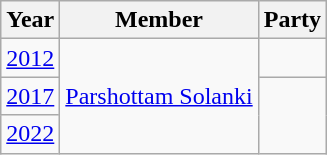<table class="wikitable sortable">
<tr>
<th>Year</th>
<th>Member</th>
<th colspan=2>Party</th>
</tr>
<tr>
<td><a href='#'>2012</a></td>
<td rowspan=3><a href='#'>Parshottam Solanki</a></td>
<td></td>
</tr>
<tr>
<td><a href='#'>2017</a></td>
</tr>
<tr>
<td><a href='#'>2022</a></td>
</tr>
</table>
